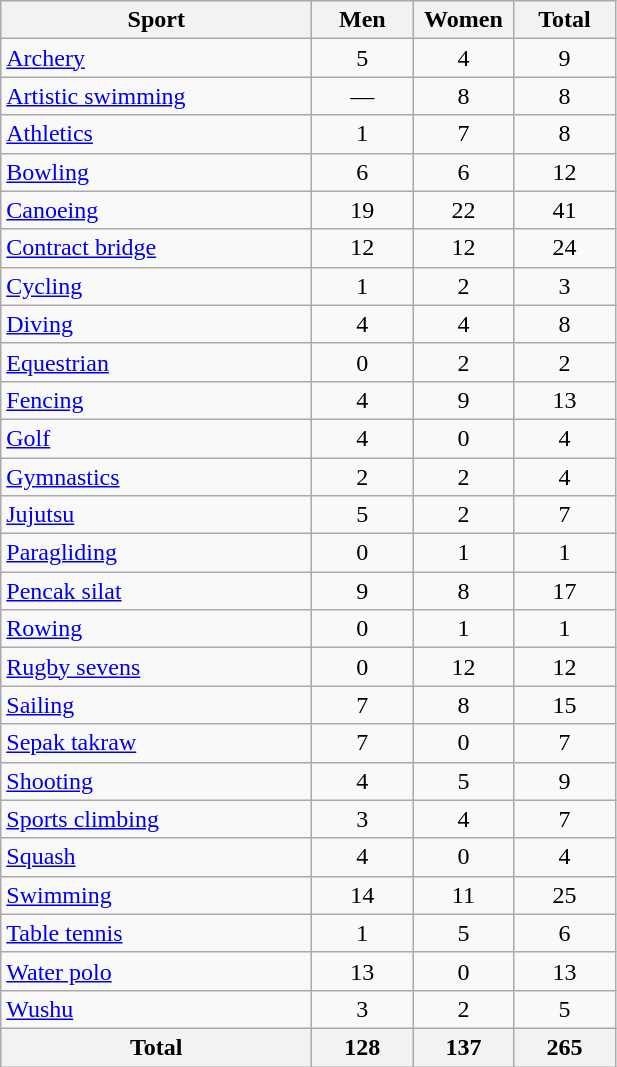<table class="wikitable" style="text-align:center;">
<tr>
<th width=200>Sport</th>
<th width=60>Men</th>
<th width=60>Women</th>
<th width=60>Total</th>
</tr>
<tr>
<td align=left><a href='#'>Archery</a></td>
<td>5</td>
<td>4</td>
<td>9</td>
</tr>
<tr>
<td align=left><a href='#'>Artistic swimming</a></td>
<td>—</td>
<td>8</td>
<td>8</td>
</tr>
<tr>
<td align=left><a href='#'>Athletics</a></td>
<td>1</td>
<td>7</td>
<td>8</td>
</tr>
<tr>
<td align=left><a href='#'>Bowling</a></td>
<td>6</td>
<td>6</td>
<td>12</td>
</tr>
<tr>
<td align=left><a href='#'>Canoeing</a></td>
<td>19</td>
<td>22</td>
<td>41</td>
</tr>
<tr>
<td align=left><a href='#'>Contract bridge</a></td>
<td>12</td>
<td>12</td>
<td>24</td>
</tr>
<tr>
<td align=left><a href='#'>Cycling</a></td>
<td>1</td>
<td>2</td>
<td>3</td>
</tr>
<tr>
<td align=left><a href='#'>Diving</a></td>
<td>4</td>
<td>4</td>
<td>8</td>
</tr>
<tr>
<td align=left><a href='#'>Equestrian</a></td>
<td>0</td>
<td>2</td>
<td>2</td>
</tr>
<tr>
<td align=left><a href='#'>Fencing</a></td>
<td>4</td>
<td>9</td>
<td>13</td>
</tr>
<tr>
<td align=left><a href='#'>Golf</a></td>
<td>4</td>
<td>0</td>
<td>4</td>
</tr>
<tr>
<td align=left><a href='#'>Gymnastics</a></td>
<td>2</td>
<td>2</td>
<td>4</td>
</tr>
<tr>
<td align=left><a href='#'>Jujutsu</a></td>
<td>5</td>
<td>2</td>
<td>7</td>
</tr>
<tr>
<td align=left><a href='#'>Paragliding</a></td>
<td>0</td>
<td>1</td>
<td>1</td>
</tr>
<tr>
<td align=left><a href='#'>Pencak silat</a></td>
<td>9</td>
<td>8</td>
<td>17</td>
</tr>
<tr>
<td align=left><a href='#'>Rowing</a></td>
<td>0</td>
<td>1</td>
<td>1</td>
</tr>
<tr>
<td align=left><a href='#'>Rugby sevens</a></td>
<td>0</td>
<td>12</td>
<td>12</td>
</tr>
<tr>
<td align=left><a href='#'>Sailing</a></td>
<td>7</td>
<td>8</td>
<td>15</td>
</tr>
<tr>
<td align=left><a href='#'>Sepak takraw</a></td>
<td>7</td>
<td>0</td>
<td>7</td>
</tr>
<tr>
<td align=left><a href='#'>Shooting</a></td>
<td>4</td>
<td>5</td>
<td>9</td>
</tr>
<tr>
<td align=left><a href='#'>Sports climbing</a></td>
<td>3</td>
<td>4</td>
<td>7</td>
</tr>
<tr>
<td align=left><a href='#'>Squash</a></td>
<td>4</td>
<td>0</td>
<td>4</td>
</tr>
<tr>
<td align=left><a href='#'>Swimming</a></td>
<td>14</td>
<td>11</td>
<td>25</td>
</tr>
<tr>
<td align=left><a href='#'>Table tennis</a></td>
<td>1</td>
<td>5</td>
<td>6</td>
</tr>
<tr>
<td align=left><a href='#'>Water polo</a></td>
<td>13</td>
<td>0</td>
<td>13</td>
</tr>
<tr>
<td align=left><a href='#'>Wushu</a></td>
<td>3</td>
<td>2</td>
<td>5</td>
</tr>
<tr>
<th>Total</th>
<th>128</th>
<th>137</th>
<th>265</th>
</tr>
</table>
